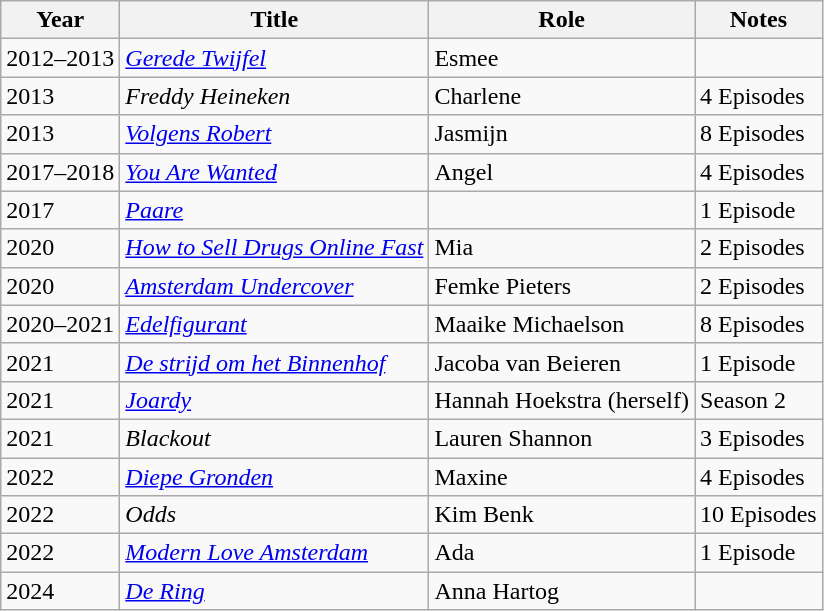<table class="wikitable sortable">
<tr>
<th>Year</th>
<th>Title</th>
<th>Role</th>
<th class = "unsortable">Notes</th>
</tr>
<tr>
<td>2012–2013</td>
<td><em><a href='#'>Gerede Twijfel</a></em></td>
<td>Esmee</td>
<td></td>
</tr>
<tr>
<td>2013</td>
<td><em>Freddy Heineken</em></td>
<td>Charlene</td>
<td>4 Episodes</td>
</tr>
<tr>
<td>2013</td>
<td><em><a href='#'>Volgens Robert</a></em></td>
<td>Jasmijn</td>
<td>8 Episodes</td>
</tr>
<tr>
<td>2017–2018</td>
<td><em><a href='#'>You Are Wanted</a></em></td>
<td>Angel</td>
<td>4 Episodes</td>
</tr>
<tr>
<td>2017</td>
<td><em><a href='#'>Paare</a></em></td>
<td></td>
<td>1 Episode</td>
</tr>
<tr>
<td>2020</td>
<td><em><a href='#'>How to Sell Drugs Online Fast</a></em></td>
<td>Mia</td>
<td>2 Episodes</td>
</tr>
<tr>
<td>2020</td>
<td><em><a href='#'>Amsterdam Undercover</a></em></td>
<td>Femke Pieters</td>
<td>2 Episodes</td>
</tr>
<tr>
<td>2020–2021</td>
<td><em><a href='#'>Edelfigurant</a></em></td>
<td>Maaike Michaelson</td>
<td>8 Episodes</td>
</tr>
<tr>
<td>2021</td>
<td><em><a href='#'>De strijd om het Binnenhof</a></em></td>
<td>Jacoba van Beieren</td>
<td>1 Episode</td>
</tr>
<tr>
<td>2021</td>
<td><em><a href='#'>Joardy</a></em></td>
<td>Hannah Hoekstra (herself)</td>
<td>Season 2</td>
</tr>
<tr>
<td>2021</td>
<td><em>Blackout</em></td>
<td>Lauren Shannon</td>
<td>3 Episodes</td>
</tr>
<tr>
<td>2022</td>
<td><em><a href='#'>Diepe Gronden</a></em></td>
<td>Maxine</td>
<td>4 Episodes</td>
</tr>
<tr>
<td>2022</td>
<td><em>Odds</em></td>
<td>Kim Benk</td>
<td>10 Episodes</td>
</tr>
<tr>
<td>2022</td>
<td><em><a href='#'>Modern Love Amsterdam</a></em></td>
<td>Ada</td>
<td>1 Episode</td>
</tr>
<tr>
<td>2024</td>
<td><em><a href='#'>De Ring</a></em></td>
<td>Anna Hartog</td>
<td></td>
</tr>
</table>
